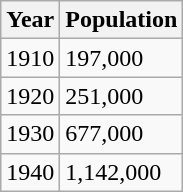<table class="wikitable">
<tr>
<th>Year</th>
<th>Population</th>
</tr>
<tr>
<td>1910</td>
<td>197,000</td>
</tr>
<tr>
<td>1920</td>
<td>251,000</td>
</tr>
<tr>
<td>1930</td>
<td>677,000</td>
</tr>
<tr>
<td>1940</td>
<td>1,142,000</td>
</tr>
</table>
